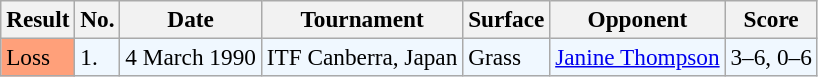<table class="sortable wikitable" style="font-size:97%;">
<tr>
<th>Result</th>
<th>No.</th>
<th>Date</th>
<th>Tournament</th>
<th>Surface</th>
<th>Opponent</th>
<th>Score</th>
</tr>
<tr bgcolor="#f0f8ff">
<td style="background:#ffa07a;">Loss</td>
<td>1.</td>
<td>4 March 1990</td>
<td>ITF Canberra, Japan</td>
<td>Grass</td>
<td> <a href='#'>Janine Thompson</a></td>
<td>3–6, 0–6</td>
</tr>
</table>
